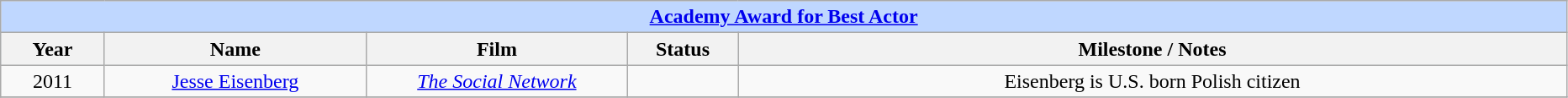<table class="wikitable" style="text-align: center">
<tr ---- bgcolor="#bfd7ff">
<td colspan=5 align=center><strong><a href='#'>Academy Award for Best Actor</a></strong></td>
</tr>
<tr ---- bgcolor="#ebf5ff">
<th width="75">Year</th>
<th width="200">Name</th>
<th width="200">Film</th>
<th width="80">Status</th>
<th width="650">Milestone / Notes</th>
</tr>
<tr>
<td>2011</td>
<td><a href='#'>Jesse Eisenberg</a></td>
<td><em><a href='#'>The Social Network</a></em></td>
<td></td>
<td>Eisenberg is U.S. born Polish citizen</td>
</tr>
<tr>
</tr>
</table>
